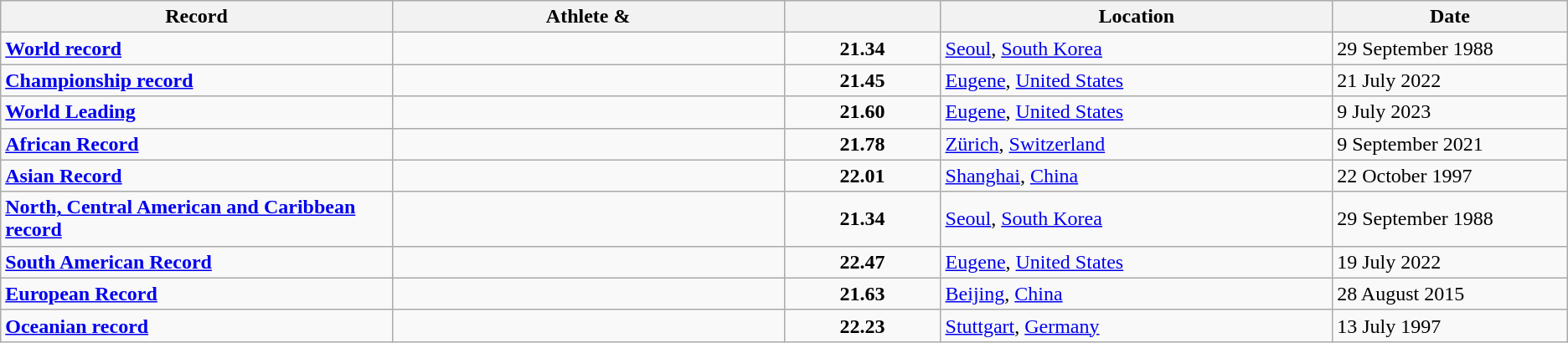<table class="wikitable">
<tr>
<th width=25% align=center>Record</th>
<th width=25% align=center>Athlete & </th>
<th width=10% align=center></th>
<th width=25% align=center>Location</th>
<th width=15% align=center>Date</th>
</tr>
<tr>
<td><strong><a href='#'>World record</a></strong></td>
<td></td>
<td align=center><strong>21.34</strong></td>
<td><a href='#'>Seoul</a>, <a href='#'>South Korea</a></td>
<td>29 September 1988</td>
</tr>
<tr>
<td><strong><a href='#'>Championship record</a></strong></td>
<td></td>
<td align=center><strong>21.45</strong></td>
<td><a href='#'>Eugene</a>, <a href='#'>United States</a></td>
<td>21 July 2022</td>
</tr>
<tr>
<td><strong><a href='#'>World Leading</a></strong></td>
<td></td>
<td align=center><strong>21.60</strong></td>
<td><a href='#'>Eugene</a>, <a href='#'>United States</a></td>
<td>9 July 2023</td>
</tr>
<tr>
<td><strong><a href='#'>African Record</a></strong></td>
<td></td>
<td align=center><strong>21.78</strong></td>
<td><a href='#'>Zürich</a>, <a href='#'>Switzerland</a></td>
<td>9 September 2021</td>
</tr>
<tr>
<td><strong><a href='#'>Asian Record</a></strong></td>
<td></td>
<td align=center><strong>22.01</strong></td>
<td><a href='#'>Shanghai</a>, <a href='#'>China</a></td>
<td>22 October 1997</td>
</tr>
<tr>
<td><strong><a href='#'>North, Central American and Caribbean record</a></strong></td>
<td></td>
<td align=center><strong>21.34</strong></td>
<td><a href='#'>Seoul</a>, <a href='#'>South Korea</a></td>
<td>29 September 1988</td>
</tr>
<tr>
<td><strong><a href='#'>South American Record</a></strong></td>
<td></td>
<td align=center><strong>22.47</strong></td>
<td><a href='#'>Eugene</a>, <a href='#'>United States</a></td>
<td>19 July 2022</td>
</tr>
<tr>
<td><strong><a href='#'>European Record</a></strong></td>
<td></td>
<td align=center><strong>21.63</strong></td>
<td><a href='#'>Beijing</a>, <a href='#'>China</a></td>
<td>28 August 2015</td>
</tr>
<tr>
<td><strong><a href='#'>Oceanian record</a></strong></td>
<td></td>
<td align=center><strong>22.23</strong></td>
<td><a href='#'>Stuttgart</a>, <a href='#'>Germany</a></td>
<td>13 July 1997</td>
</tr>
</table>
